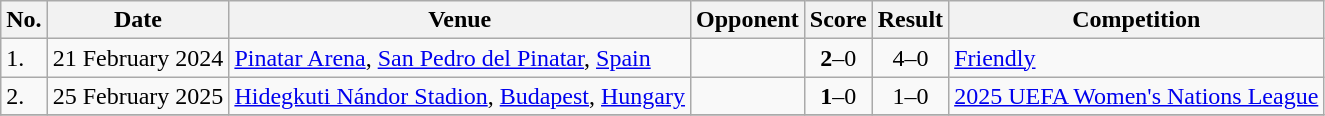<table class="wikitable">
<tr>
<th>No.</th>
<th>Date</th>
<th>Venue</th>
<th>Opponent</th>
<th>Score</th>
<th>Result</th>
<th>Competition</th>
</tr>
<tr>
<td>1.</td>
<td>21 February 2024</td>
<td><a href='#'>Pinatar Arena</a>, <a href='#'>San Pedro del Pinatar</a>, <a href='#'>Spain</a></td>
<td></td>
<td align=center><strong>2</strong>–0</td>
<td align=center>4–0</td>
<td><a href='#'>Friendly</a></td>
</tr>
<tr>
<td>2.</td>
<td>25 February 2025</td>
<td><a href='#'>Hidegkuti Nándor Stadion</a>, <a href='#'>Budapest</a>, <a href='#'>Hungary</a></td>
<td></td>
<td align=center><strong>1</strong>–0</td>
<td align=center>1–0</td>
<td><a href='#'>2025 UEFA Women's Nations League</a></td>
</tr>
<tr>
</tr>
</table>
